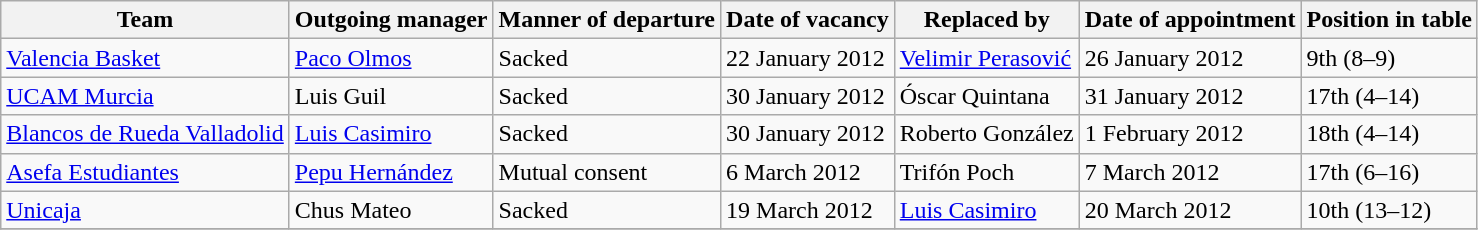<table class="wikitable sortable">
<tr>
<th>Team</th>
<th>Outgoing manager</th>
<th>Manner of departure</th>
<th>Date of vacancy</th>
<th>Replaced by</th>
<th>Date of appointment</th>
<th>Position in table</th>
</tr>
<tr>
<td><a href='#'>Valencia Basket</a></td>
<td> <a href='#'>Paco Olmos</a></td>
<td>Sacked</td>
<td>22 January 2012</td>
<td> <a href='#'>Velimir Perasović</a></td>
<td>26 January 2012</td>
<td>9th (8–9)</td>
</tr>
<tr>
<td><a href='#'>UCAM Murcia</a></td>
<td> Luis Guil</td>
<td>Sacked</td>
<td>30 January 2012</td>
<td> Óscar Quintana</td>
<td>31 January 2012</td>
<td>17th (4–14)</td>
</tr>
<tr>
<td><a href='#'>Blancos de Rueda Valladolid</a></td>
<td> <a href='#'>Luis Casimiro</a></td>
<td>Sacked</td>
<td>30 January 2012</td>
<td> Roberto González</td>
<td>1 February 2012</td>
<td>18th (4–14)</td>
</tr>
<tr>
<td><a href='#'>Asefa Estudiantes</a></td>
<td> <a href='#'>Pepu Hernández</a></td>
<td>Mutual consent</td>
<td>6 March 2012</td>
<td> Trifón Poch</td>
<td>7 March 2012</td>
<td>17th (6–16)</td>
</tr>
<tr>
<td><a href='#'>Unicaja</a></td>
<td> Chus Mateo</td>
<td>Sacked</td>
<td>19 March 2012</td>
<td> <a href='#'>Luis Casimiro</a></td>
<td>20 March 2012</td>
<td>10th (13–12)</td>
</tr>
<tr>
</tr>
</table>
